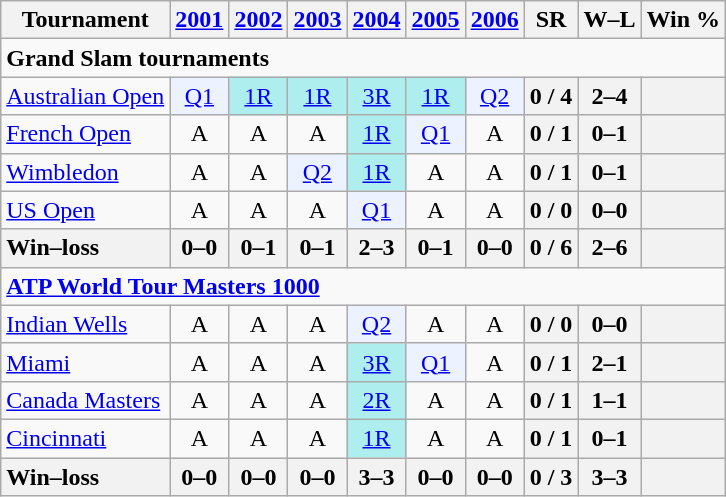<table class="wikitable" style="text-align:center;">
<tr>
<th>Tournament</th>
<th><a href='#'>2001</a></th>
<th><a href='#'>2002</a></th>
<th><a href='#'>2003</a></th>
<th><a href='#'>2004</a></th>
<th><a href='#'>2005</a></th>
<th><a href='#'>2006</a></th>
<th>SR</th>
<th>W–L</th>
<th>Win %</th>
</tr>
<tr>
<td colspan="17" style="text-align:left;"><strong>Grand Slam tournaments</strong></td>
</tr>
<tr>
<td align=left><a href='#'>Australian Open</a></td>
<td bgcolor=ecf2ff><a href='#'>Q1</a></td>
<td bgcolor=afeeee><a href='#'>1R</a></td>
<td bgcolor=afeeee><a href='#'>1R</a></td>
<td bgcolor=afeeee><a href='#'>3R</a></td>
<td bgcolor=afeeee><a href='#'>1R</a></td>
<td bgcolor=ecf2ff><a href='#'>Q2</a></td>
<th>0 / 4</th>
<th>2–4</th>
<th></th>
</tr>
<tr>
<td align=left><a href='#'>French Open</a></td>
<td>A</td>
<td>A</td>
<td>A</td>
<td bgcolor=afeeee><a href='#'>1R</a></td>
<td bgcolor=ecf2ff><a href='#'>Q1</a></td>
<td>A</td>
<th>0 / 1</th>
<th>0–1</th>
<th></th>
</tr>
<tr>
<td align=left><a href='#'>Wimbledon</a></td>
<td>A</td>
<td>A</td>
<td bgcolor=ecf2ff><a href='#'>Q2</a></td>
<td bgcolor=afeeee><a href='#'>1R</a></td>
<td>A</td>
<td>A</td>
<th>0 / 1</th>
<th>0–1</th>
<th></th>
</tr>
<tr>
<td align=left><a href='#'>US Open</a></td>
<td>A</td>
<td>A</td>
<td>A</td>
<td bgcolor=ecf2ff><a href='#'>Q1</a></td>
<td>A</td>
<td>A</td>
<th>0 / 0</th>
<th>0–0</th>
<th></th>
</tr>
<tr>
<th style=text-align:left>Win–loss</th>
<th>0–0</th>
<th>0–1</th>
<th>0–1</th>
<th>2–3</th>
<th>0–1</th>
<th>0–0</th>
<th>0 / 6</th>
<th>2–6</th>
<th></th>
</tr>
<tr>
<td colspan=20 style=text-align:left><strong><a href='#'>ATP World Tour Masters 1000</a></strong></td>
</tr>
<tr>
<td align=left><a href='#'>Indian Wells</a></td>
<td>A</td>
<td>A</td>
<td>A</td>
<td bgcolor=ecf2ff><a href='#'>Q2</a></td>
<td>A</td>
<td>A</td>
<th>0 / 0</th>
<th>0–0</th>
<th></th>
</tr>
<tr>
<td align=left><a href='#'>Miami</a></td>
<td>A</td>
<td>A</td>
<td>A</td>
<td bgcolor=afeeee><a href='#'>3R</a></td>
<td bgcolor=ecf2ff><a href='#'>Q1</a></td>
<td>A</td>
<th>0 / 1</th>
<th>2–1</th>
<th></th>
</tr>
<tr>
<td align=left><a href='#'>Canada Masters</a></td>
<td>A</td>
<td>A</td>
<td>A</td>
<td bgcolor=afeeee><a href='#'>2R</a></td>
<td>A</td>
<td>A</td>
<th>0 / 1</th>
<th>1–1</th>
<th></th>
</tr>
<tr>
<td align=left><a href='#'>Cincinnati</a></td>
<td>A</td>
<td>A</td>
<td>A</td>
<td bgcolor=afeeee><a href='#'>1R</a></td>
<td>A</td>
<td>A</td>
<th>0 / 1</th>
<th>0–1</th>
<th></th>
</tr>
<tr>
<th style=text-align:left>Win–loss</th>
<th>0–0</th>
<th>0–0</th>
<th>0–0</th>
<th>3–3</th>
<th>0–0</th>
<th>0–0</th>
<th>0 / 3</th>
<th>3–3</th>
<th></th>
</tr>
</table>
